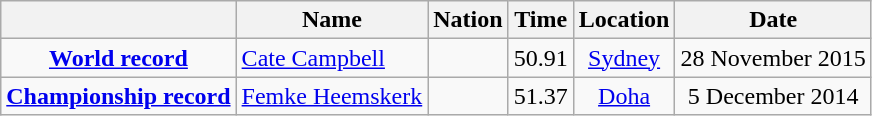<table class=wikitable style=text-align:center>
<tr>
<th></th>
<th>Name</th>
<th>Nation</th>
<th>Time</th>
<th>Location</th>
<th>Date</th>
</tr>
<tr>
<td><strong><a href='#'>World record</a></strong></td>
<td align=left><a href='#'>Cate Campbell</a></td>
<td align=left></td>
<td align=left>50.91</td>
<td><a href='#'>Sydney</a></td>
<td>28 November 2015</td>
</tr>
<tr>
<td><strong><a href='#'>Championship record</a></strong></td>
<td align=left><a href='#'>Femke Heemskerk</a></td>
<td align=left></td>
<td align=left>51.37</td>
<td><a href='#'>Doha</a></td>
<td>5 December 2014</td>
</tr>
</table>
